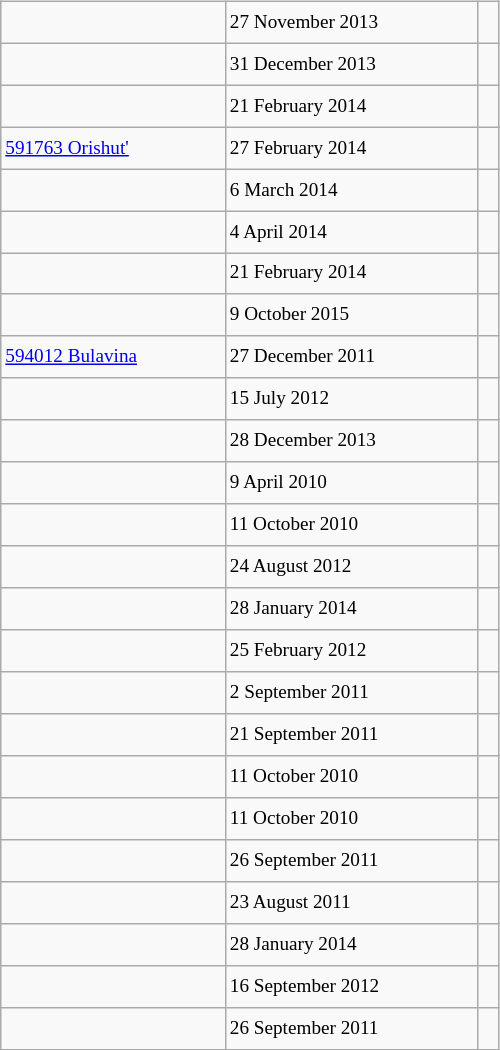<table class="wikitable" style="font-size: 80%; float: left; width: 26em; margin-right: 1em; height: 700px">
<tr>
<td></td>
<td>27 November 2013</td>
<td></td>
</tr>
<tr>
<td></td>
<td>31 December 2013</td>
<td></td>
</tr>
<tr>
<td></td>
<td>21 February 2014</td>
<td></td>
</tr>
<tr>
<td><a href='#'>591763 Orishut'</a></td>
<td>27 February 2014</td>
<td></td>
</tr>
<tr>
<td></td>
<td>6 March 2014</td>
<td></td>
</tr>
<tr>
<td></td>
<td>4 April 2014</td>
<td></td>
</tr>
<tr>
<td></td>
<td>21 February 2014</td>
<td></td>
</tr>
<tr>
<td></td>
<td>9 October 2015</td>
<td></td>
</tr>
<tr>
<td><a href='#'>594012 Bulavina</a></td>
<td>27 December 2011</td>
<td></td>
</tr>
<tr>
<td></td>
<td>15 July 2012</td>
<td></td>
</tr>
<tr>
<td></td>
<td>28 December 2013</td>
<td></td>
</tr>
<tr>
<td></td>
<td>9 April 2010</td>
<td> </td>
</tr>
<tr>
<td></td>
<td>11 October 2010</td>
<td></td>
</tr>
<tr>
<td></td>
<td>24 August 2012</td>
<td></td>
</tr>
<tr>
<td></td>
<td>28 January 2014</td>
<td></td>
</tr>
<tr>
<td></td>
<td>25 February 2012</td>
<td></td>
</tr>
<tr>
<td></td>
<td>2 September 2011</td>
<td></td>
</tr>
<tr>
<td></td>
<td>21 September 2011</td>
<td></td>
</tr>
<tr>
<td></td>
<td>11 October 2010</td>
<td></td>
</tr>
<tr>
<td></td>
<td>11 October 2010</td>
<td></td>
</tr>
<tr>
<td></td>
<td>26 September 2011</td>
<td></td>
</tr>
<tr>
<td></td>
<td>23 August 2011</td>
<td></td>
</tr>
<tr>
<td></td>
<td>28 January 2014</td>
<td></td>
</tr>
<tr>
<td></td>
<td>16 September 2012</td>
<td></td>
</tr>
<tr>
<td></td>
<td>26 September 2011</td>
<td></td>
</tr>
</table>
